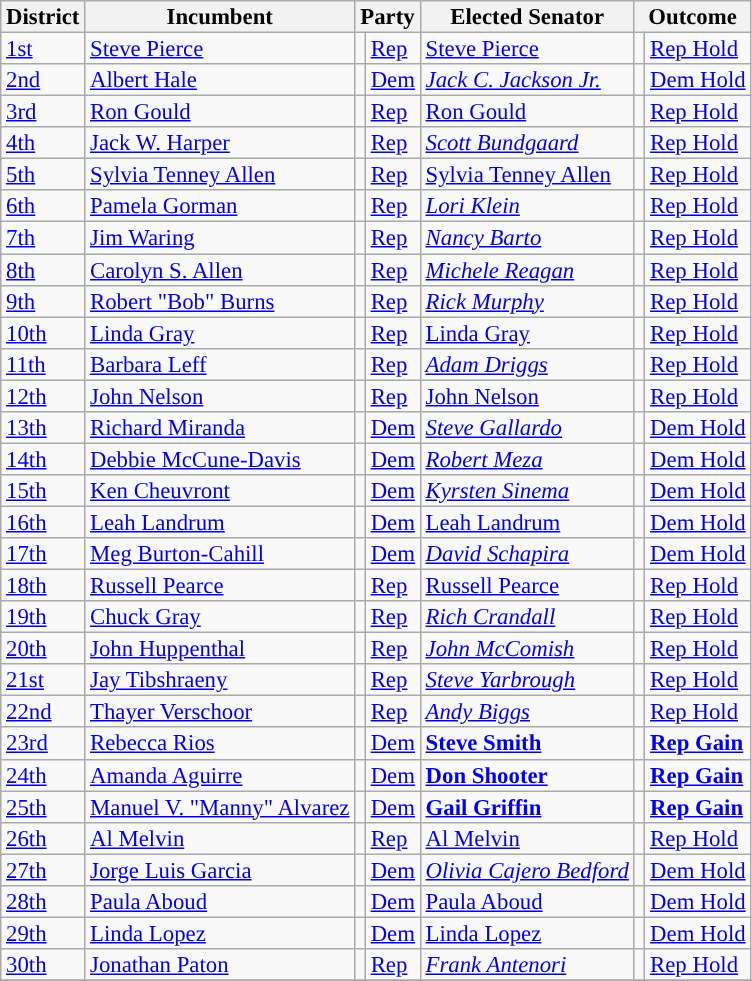<table class="sortable wikitable" style="font-size:95%;line-height:14px;">
<tr>
<th>District</th>
<th>Incumbent</th>
<th colspan="2">Party</th>
<th>Elected Senator</th>
<th colspan="2">Outcome</th>
</tr>
<tr>
<td><a href='#'>1st</a></td>
<td><a href='#'>Steve Pierce</a></td>
<td style="background:"></td>
<td><a href='#'>Rep</a></td>
<td><a href='#'>Steve Pierce</a></td>
<td style="background:"></td>
<td><a href='#'>Rep Hold</a></td>
</tr>
<tr>
<td><a href='#'>2nd</a></td>
<td><a href='#'>Albert Hale</a></td>
<td style="background:"></td>
<td><a href='#'>Dem</a></td>
<td><em><a href='#'>Jack C. Jackson Jr.</a></em></td>
<td style="background:"></td>
<td><a href='#'>Dem Hold</a></td>
</tr>
<tr>
<td><a href='#'>3rd</a></td>
<td><a href='#'>Ron Gould</a></td>
<td style="background:"></td>
<td><a href='#'>Rep</a></td>
<td><a href='#'>Ron Gould</a></td>
<td style="background:"></td>
<td><a href='#'>Rep Hold</a></td>
</tr>
<tr>
<td><a href='#'>4th</a></td>
<td><a href='#'>Jack W. Harper</a></td>
<td style="background:"></td>
<td><a href='#'>Rep</a></td>
<td><em><a href='#'>Scott Bundgaard</a></em></td>
<td style="background:"></td>
<td><a href='#'>Rep Hold</a></td>
</tr>
<tr>
<td><a href='#'>5th</a></td>
<td><a href='#'>Sylvia Tenney Allen</a></td>
<td style="background:"></td>
<td><a href='#'>Rep</a></td>
<td><a href='#'>Sylvia Tenney Allen</a></td>
<td style="background:"></td>
<td><a href='#'>Rep Hold</a></td>
</tr>
<tr>
<td><a href='#'>6th</a></td>
<td><a href='#'>Pamela Gorman</a></td>
<td style="background:"></td>
<td><a href='#'>Rep</a></td>
<td><em><a href='#'>Lori Klein</a></em></td>
<td style="background:"></td>
<td><a href='#'>Rep Hold</a></td>
</tr>
<tr>
<td><a href='#'>7th</a></td>
<td><a href='#'>Jim Waring</a></td>
<td style="background:"></td>
<td><a href='#'>Rep</a></td>
<td><em><a href='#'>Nancy Barto</a></em></td>
<td style="background:"></td>
<td><a href='#'>Rep Hold</a></td>
</tr>
<tr>
<td><a href='#'>8th</a></td>
<td><a href='#'>Carolyn S. Allen</a></td>
<td style="background:"></td>
<td><a href='#'>Rep</a></td>
<td><em><a href='#'>Michele Reagan</a></em></td>
<td style="background:"></td>
<td><a href='#'>Rep Hold</a></td>
</tr>
<tr>
<td><a href='#'>9th</a></td>
<td><a href='#'>Robert "Bob" Burns</a></td>
<td style="background:"></td>
<td><a href='#'>Rep</a></td>
<td><em><a href='#'>Rick Murphy</a></em></td>
<td style="background:"></td>
<td><a href='#'>Rep Hold</a></td>
</tr>
<tr>
<td><a href='#'>10th</a></td>
<td><a href='#'>Linda Gray</a></td>
<td style="background:"></td>
<td><a href='#'>Rep</a></td>
<td><a href='#'>Linda Gray</a></td>
<td style="background:"></td>
<td><a href='#'>Rep Hold</a></td>
</tr>
<tr>
<td><a href='#'>11th</a></td>
<td><a href='#'>Barbara Leff</a></td>
<td style="background:"></td>
<td><a href='#'>Rep</a></td>
<td><em><a href='#'>Adam Driggs</a></em></td>
<td style="background:"></td>
<td><a href='#'>Rep Hold</a></td>
</tr>
<tr>
<td><a href='#'>12th</a></td>
<td><a href='#'>John Nelson</a></td>
<td style="background:"></td>
<td><a href='#'>Rep</a></td>
<td><a href='#'>John Nelson</a></td>
<td style="background:"></td>
<td><a href='#'>Rep Hold</a></td>
</tr>
<tr>
<td><a href='#'>13th</a></td>
<td><a href='#'>Richard Miranda</a></td>
<td style="background:"></td>
<td><a href='#'>Dem</a></td>
<td><em><a href='#'>Steve Gallardo</a></em></td>
<td style="background:"></td>
<td><a href='#'>Dem Hold</a></td>
</tr>
<tr>
<td><a href='#'>14th</a></td>
<td><a href='#'>Debbie McCune-Davis</a></td>
<td style="background:"></td>
<td><a href='#'>Dem</a></td>
<td><em><a href='#'>Robert Meza</a></em></td>
<td style="background:"></td>
<td><a href='#'>Dem Hold</a></td>
</tr>
<tr>
<td><a href='#'>15th</a></td>
<td><a href='#'>Ken Cheuvront</a></td>
<td style="background:"></td>
<td><a href='#'>Dem</a></td>
<td><em><a href='#'>Kyrsten Sinema</a></em></td>
<td style="background:"></td>
<td><a href='#'>Dem Hold</a></td>
</tr>
<tr>
<td><a href='#'>16th</a></td>
<td><a href='#'>Leah Landrum</a></td>
<td style="background:"></td>
<td><a href='#'>Dem</a></td>
<td><a href='#'>Leah Landrum</a></td>
<td style="background:"></td>
<td><a href='#'>Dem Hold</a></td>
</tr>
<tr>
<td><a href='#'>17th</a></td>
<td><a href='#'>Meg Burton-Cahill</a></td>
<td style="background:"></td>
<td><a href='#'>Dem</a></td>
<td><em><a href='#'>David Schapira</a></em></td>
<td style="background:"></td>
<td><a href='#'>Dem Hold</a></td>
</tr>
<tr>
<td><a href='#'>18th</a></td>
<td><a href='#'>Russell Pearce</a></td>
<td style="background:"></td>
<td><a href='#'>Rep</a></td>
<td><a href='#'>Russell Pearce</a></td>
<td style="background:"></td>
<td><a href='#'>Rep Hold</a></td>
</tr>
<tr>
<td><a href='#'>19th</a></td>
<td><a href='#'>Chuck Gray</a></td>
<td style="background:"></td>
<td><a href='#'>Rep</a></td>
<td><em><a href='#'>Rich Crandall</a></em></td>
<td style="background:"></td>
<td><a href='#'>Rep Hold</a></td>
</tr>
<tr>
<td><a href='#'>20th</a></td>
<td><a href='#'>John Huppenthal</a></td>
<td style="background:"></td>
<td><a href='#'>Rep</a></td>
<td><em><a href='#'>John McComish</a></em></td>
<td style="background:"></td>
<td><a href='#'>Rep Hold</a></td>
</tr>
<tr>
<td><a href='#'>21st</a></td>
<td><a href='#'>Jay Tibshraeny</a></td>
<td style="background:"></td>
<td><a href='#'>Rep</a></td>
<td><em><a href='#'>Steve Yarbrough</a></em></td>
<td style="background:"></td>
<td><a href='#'>Rep Hold</a></td>
</tr>
<tr>
<td><a href='#'>22nd</a></td>
<td><a href='#'>Thayer Verschoor</a></td>
<td style="background:"></td>
<td><a href='#'>Rep</a></td>
<td><em><a href='#'>Andy Biggs</a></em></td>
<td style="background:"></td>
<td><a href='#'>Rep Hold</a></td>
</tr>
<tr>
<td><a href='#'>23rd</a></td>
<td><a href='#'>Rebecca Rios</a></td>
<td style="background:"></td>
<td><a href='#'>Dem</a></td>
<td><strong><a href='#'>Steve Smith</a></strong></td>
<td style="background:"></td>
<td><strong><a href='#'>Rep Gain</a></strong></td>
</tr>
<tr>
<td><a href='#'>24th</a></td>
<td><a href='#'>Amanda Aguirre</a></td>
<td style="background:"></td>
<td><a href='#'>Dem</a></td>
<td><strong><a href='#'>Don Shooter</a></strong></td>
<td style="background:"></td>
<td><strong><a href='#'>Rep Gain</a></strong></td>
</tr>
<tr>
<td><a href='#'>25th</a></td>
<td><a href='#'>Manuel V. "Manny" Alvarez</a></td>
<td style="background:"></td>
<td><a href='#'>Dem</a></td>
<td><strong><a href='#'>Gail Griffin</a></strong></td>
<td style="background:"></td>
<td><strong><a href='#'>Rep Gain</a></strong></td>
</tr>
<tr>
<td><a href='#'>26th</a></td>
<td><a href='#'>Al Melvin</a></td>
<td style="background:"></td>
<td><a href='#'>Rep</a></td>
<td><a href='#'>Al Melvin</a></td>
<td style="background:"></td>
<td><a href='#'>Rep Hold</a></td>
</tr>
<tr>
<td><a href='#'>27th</a></td>
<td><a href='#'>Jorge Luis Garcia</a></td>
<td style="background:"></td>
<td><a href='#'>Dem</a></td>
<td><em><a href='#'>Olivia Cajero Bedford</a></em></td>
<td style="background:"></td>
<td><a href='#'>Dem Hold</a></td>
</tr>
<tr>
<td><a href='#'>28th</a></td>
<td><a href='#'>Paula Aboud</a></td>
<td style="background:"></td>
<td><a href='#'>Dem</a></td>
<td><a href='#'>Paula Aboud</a></td>
<td style="background:"></td>
<td><a href='#'>Dem Hold</a></td>
</tr>
<tr>
<td><a href='#'>29th</a></td>
<td><a href='#'>Linda Lopez</a></td>
<td style="background:"></td>
<td><a href='#'>Dem</a></td>
<td><a href='#'>Linda Lopez</a></td>
<td style="background:"></td>
<td><a href='#'>Dem Hold</a></td>
</tr>
<tr>
<td><a href='#'>30th</a></td>
<td><a href='#'>Jonathan Paton</a></td>
<td style="background:"></td>
<td><a href='#'>Rep</a></td>
<td><em><a href='#'>Frank Antenori</a></em></td>
<td style="background:"></td>
<td><a href='#'>Rep Hold</a></td>
</tr>
<tr>
</tr>
</table>
